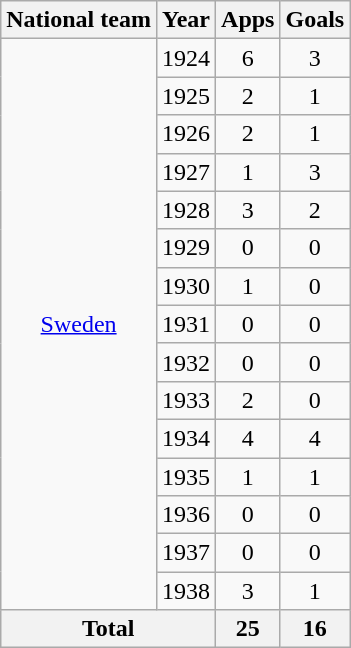<table class="wikitable" style="text-align:center">
<tr>
<th>National team</th>
<th>Year</th>
<th>Apps</th>
<th>Goals</th>
</tr>
<tr>
<td rowspan="15"><a href='#'>Sweden</a></td>
<td>1924</td>
<td>6</td>
<td>3</td>
</tr>
<tr>
<td>1925</td>
<td>2</td>
<td>1</td>
</tr>
<tr>
<td>1926</td>
<td>2</td>
<td>1</td>
</tr>
<tr>
<td>1927</td>
<td>1</td>
<td>3</td>
</tr>
<tr>
<td>1928</td>
<td>3</td>
<td>2</td>
</tr>
<tr>
<td>1929</td>
<td>0</td>
<td>0</td>
</tr>
<tr>
<td>1930</td>
<td>1</td>
<td>0</td>
</tr>
<tr>
<td>1931</td>
<td>0</td>
<td>0</td>
</tr>
<tr>
<td>1932</td>
<td>0</td>
<td>0</td>
</tr>
<tr>
<td>1933</td>
<td>2</td>
<td>0</td>
</tr>
<tr>
<td>1934</td>
<td>4</td>
<td>4</td>
</tr>
<tr>
<td>1935</td>
<td>1</td>
<td>1</td>
</tr>
<tr>
<td>1936</td>
<td>0</td>
<td>0</td>
</tr>
<tr>
<td>1937</td>
<td>0</td>
<td>0</td>
</tr>
<tr>
<td>1938</td>
<td>3</td>
<td>1</td>
</tr>
<tr>
<th colspan="2">Total</th>
<th>25</th>
<th>16</th>
</tr>
</table>
